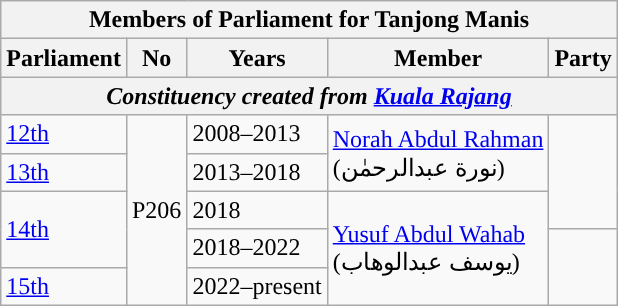<table class=wikitable>
<tr>
<th colspan="5">Members of Parliament for Tanjong Manis</th>
</tr>
<tr>
<th>Parliament</th>
<th>No</th>
<th>Years</th>
<th>Member</th>
<th>Party</th>
</tr>
<tr>
<th colspan="5" align="center"><em>Constituency created from <a href='#'>Kuala Rajang</a></em></th>
</tr>
<tr>
<td><a href='#'>12th</a></td>
<td rowspan="5">P206</td>
<td>2008–2013</td>
<td rowspan="2"><a href='#'>Norah Abdul Rahman</a><br>(نورة عبدالرحمٰن)</td>
<td rowspan="3"></td>
</tr>
<tr>
<td><a href='#'>13th</a></td>
<td>2013–2018</td>
</tr>
<tr>
<td rowspan=2><a href='#'>14th</a></td>
<td>2018</td>
<td rowspan="3"><a href='#'>Yusuf Abdul Wahab</a><br>(يوسف عبدالوهاب)</td>
</tr>
<tr>
<td>2018–2022</td>
<td rowspan="2"></td>
</tr>
<tr>
<td><a href='#'>15th</a></td>
<td>2022–present</td>
</tr>
</table>
